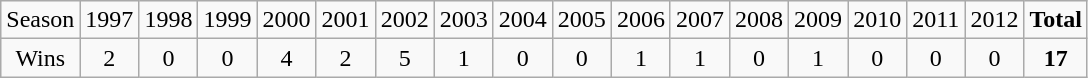<table class="wikitable sortable">
<tr>
<td>Season</td>
<td>1997</td>
<td>1998</td>
<td>1999</td>
<td>2000</td>
<td>2001</td>
<td>2002</td>
<td>2003</td>
<td>2004</td>
<td>2005</td>
<td>2006</td>
<td>2007</td>
<td>2008</td>
<td>2009</td>
<td>2010</td>
<td>2011</td>
<td>2012</td>
<td><strong>Total</strong></td>
</tr>
<tr align=center>
<td>Wins</td>
<td>2</td>
<td>0</td>
<td>0</td>
<td>4</td>
<td>2</td>
<td>5</td>
<td>1</td>
<td>0</td>
<td>0</td>
<td>1</td>
<td>1</td>
<td>0</td>
<td>1</td>
<td>0</td>
<td>0</td>
<td>0</td>
<td><strong>17</strong></td>
</tr>
</table>
